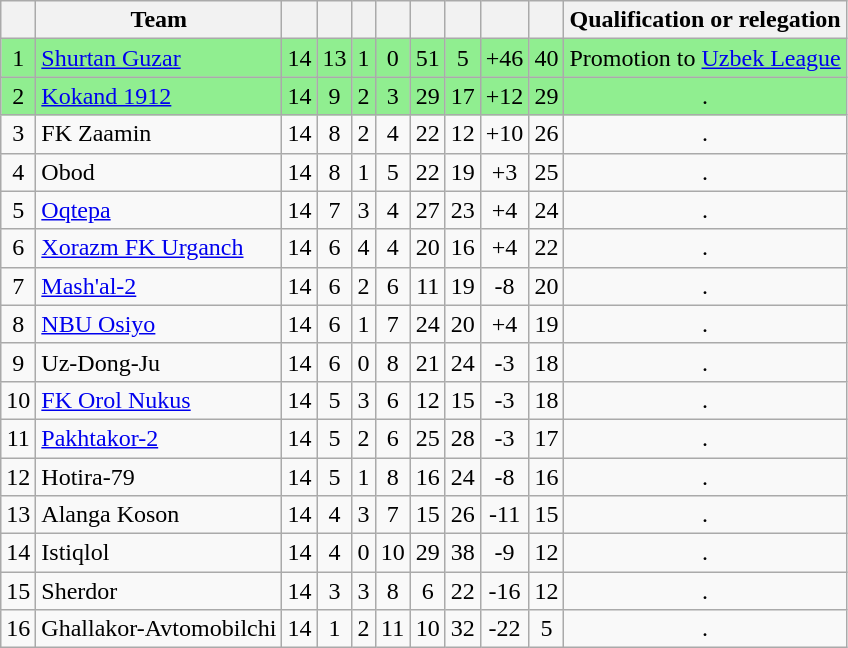<table class="wikitable sortable" style="text-align:center; font-size:100%;">
<tr>
<th></th>
<th>Team</th>
<th></th>
<th></th>
<th></th>
<th></th>
<th></th>
<th></th>
<th></th>
<th></th>
<th>Qualification or relegation</th>
</tr>
<tr align="center" bgcolor="#90EE90">
<td>1</td>
<td align="left"><a href='#'>Shurtan Guzar</a></td>
<td>14</td>
<td>13</td>
<td>1</td>
<td>0</td>
<td>51</td>
<td>5</td>
<td>+46</td>
<td>40</td>
<td>Promotion to <a href='#'>Uzbek League</a></td>
</tr>
<tr align="center" bgcolor="#90EE90">
<td>2</td>
<td align="left"><a href='#'>Kokand 1912</a></td>
<td>14</td>
<td>9</td>
<td>2</td>
<td>3</td>
<td>29</td>
<td>17</td>
<td>+12</td>
<td>29</td>
<td>.</td>
</tr>
<tr>
<td>3</td>
<td align="left">FK Zaamin</td>
<td>14</td>
<td>8</td>
<td>2</td>
<td>4</td>
<td>22</td>
<td>12</td>
<td>+10</td>
<td>26</td>
<td>.</td>
</tr>
<tr>
<td>4</td>
<td align="left">Obod</td>
<td>14</td>
<td>8</td>
<td>1</td>
<td>5</td>
<td>22</td>
<td>19</td>
<td>+3</td>
<td>25</td>
<td>.</td>
</tr>
<tr>
<td>5</td>
<td align="left"><a href='#'>Oqtepa</a></td>
<td>14</td>
<td>7</td>
<td>3</td>
<td>4</td>
<td>27</td>
<td>23</td>
<td>+4</td>
<td>24</td>
<td>.</td>
</tr>
<tr>
<td>6</td>
<td align="left"><a href='#'>Xorazm FK Urganch</a></td>
<td>14</td>
<td>6</td>
<td>4</td>
<td>4</td>
<td>20</td>
<td>16</td>
<td>+4</td>
<td>22</td>
<td>.</td>
</tr>
<tr>
<td>7</td>
<td align="left"><a href='#'>Mash'al-2</a></td>
<td>14</td>
<td>6</td>
<td>2</td>
<td>6</td>
<td>11</td>
<td>19</td>
<td>-8</td>
<td>20</td>
<td>.</td>
</tr>
<tr>
<td>8</td>
<td align="left"><a href='#'>NBU Osiyo</a></td>
<td>14</td>
<td>6</td>
<td>1</td>
<td>7</td>
<td>24</td>
<td>20</td>
<td>+4</td>
<td>19</td>
<td>.</td>
</tr>
<tr>
<td>9</td>
<td align="left">Uz-Dong-Ju</td>
<td>14</td>
<td>6</td>
<td>0</td>
<td>8</td>
<td>21</td>
<td>24</td>
<td>-3</td>
<td>18</td>
<td>.</td>
</tr>
<tr>
<td>10</td>
<td align="left"><a href='#'>FK Orol Nukus</a></td>
<td>14</td>
<td>5</td>
<td>3</td>
<td>6</td>
<td>12</td>
<td>15</td>
<td>-3</td>
<td>18</td>
<td>.</td>
</tr>
<tr>
<td>11</td>
<td align="left"><a href='#'>Pakhtakor-2</a></td>
<td>14</td>
<td>5</td>
<td>2</td>
<td>6</td>
<td>25</td>
<td>28</td>
<td>-3</td>
<td>17</td>
<td>.</td>
</tr>
<tr>
<td>12</td>
<td align="left">Hotira-79</td>
<td>14</td>
<td>5</td>
<td>1</td>
<td>8</td>
<td>16</td>
<td>24</td>
<td>-8</td>
<td>16</td>
<td>.</td>
</tr>
<tr>
<td>13</td>
<td align="left">Alanga Koson</td>
<td>14</td>
<td>4</td>
<td>3</td>
<td>7</td>
<td>15</td>
<td>26</td>
<td>-11</td>
<td>15</td>
<td>.</td>
</tr>
<tr>
<td>14</td>
<td align="left">Istiqlol</td>
<td>14</td>
<td>4</td>
<td>0</td>
<td>10</td>
<td>29</td>
<td>38</td>
<td>-9</td>
<td>12</td>
<td>.</td>
</tr>
<tr>
<td>15</td>
<td align="left">Sherdor</td>
<td>14</td>
<td>3</td>
<td>3</td>
<td>8</td>
<td>6</td>
<td>22</td>
<td>-16</td>
<td>12</td>
<td>.</td>
</tr>
<tr>
<td>16</td>
<td align="left">Ghallakor-Avtomobilchi</td>
<td>14</td>
<td>1</td>
<td>2</td>
<td>11</td>
<td>10</td>
<td>32</td>
<td>-22</td>
<td>5</td>
<td>.</td>
</tr>
</table>
